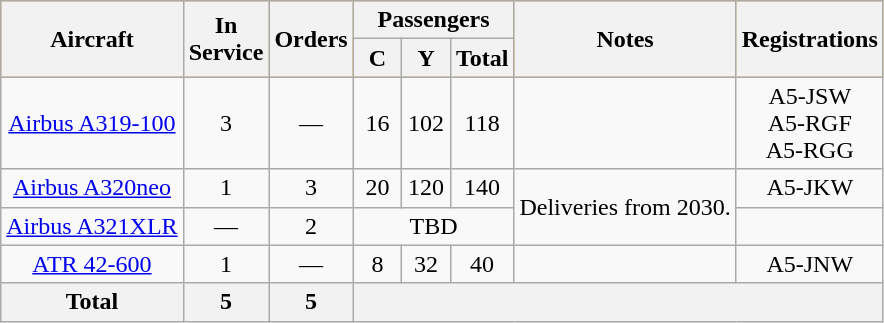<table class="wikitable" border="1" cellpadding="3" style="border-collapse:collapse; text-align:center;">
<tr bgcolor="orange">
<th rowspan="2"><span>Aircraft</span></th>
<th rowspan="2" style="width:30px;"><span>In Service</span></th>
<th rowspan="2" style="width:30px;"><span>Orders</span></th>
<th colspan="3"><span>Passengers</span></th>
<th rowspan="2">Notes</th>
<th rowspan="2"><span>Registrations</span></th>
</tr>
<tr bgcolor="orange">
<th style="width:25px;"><abbr><span>C</span></abbr></th>
<th style="width:25px;"><abbr><span>Y</span></abbr></th>
<th style="width:30px;"><span>Total</span></th>
</tr>
<tr>
<td><a href='#'>Airbus A319-100</a></td>
<td>3</td>
<td>—</td>
<td>16</td>
<td>102</td>
<td>118</td>
<td></td>
<td>A5-JSW<br>A5-RGF<br>A5-RGG</td>
</tr>
<tr>
<td><a href='#'>Airbus A320neo</a></td>
<td>1</td>
<td>3</td>
<td>20</td>
<td>120</td>
<td>140</td>
<td rowspan="2">Deliveries from 2030.</td>
<td>A5-JKW</td>
</tr>
<tr>
<td><a href='#'>Airbus A321XLR</a></td>
<td>—</td>
<td>2</td>
<td colspan="3"><abbr><span>TBD</span></abbr></td>
<td></td>
</tr>
<tr>
<td><a href='#'>ATR 42-600</a></td>
<td>1</td>
<td>—</td>
<td>8</td>
<td>32</td>
<td>40</td>
<td></td>
<td>A5-JNW</td>
</tr>
<tr>
<th>Total</th>
<th>5</th>
<th>5</th>
<th colspan="5"></th>
</tr>
</table>
